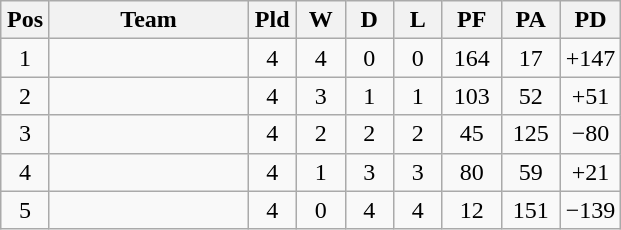<table class="wikitable" style="text-align:center;">
<tr>
<th width=25>Pos</th>
<th width=125>Team</th>
<th width=25 abbr="Played">Pld</th>
<th width=25 abbr="Won">W</th>
<th width=25 abbr="Drawn">D</th>
<th width=25 abbr="Lost">L</th>
<th width=32 abbr="Points for">PF</th>
<th width=32 abbr="Points against">PA</th>
<th width=32 abbr="Points difference">PD</th>
</tr>
<tr>
<td>1</td>
<td align=left></td>
<td>4</td>
<td>4</td>
<td>0</td>
<td>0</td>
<td>164</td>
<td>17</td>
<td>+147</td>
</tr>
<tr>
<td>2</td>
<td align=left></td>
<td>4</td>
<td>3</td>
<td>1</td>
<td>1</td>
<td>103</td>
<td>52</td>
<td>+51</td>
</tr>
<tr>
<td>3</td>
<td align=left></td>
<td>4</td>
<td>2</td>
<td>2</td>
<td>2</td>
<td>45</td>
<td>125</td>
<td>−80</td>
</tr>
<tr>
<td>4</td>
<td align=left></td>
<td>4</td>
<td>1</td>
<td>3</td>
<td>3</td>
<td>80</td>
<td>59</td>
<td>+21</td>
</tr>
<tr>
<td>5</td>
<td align=left></td>
<td>4</td>
<td>0</td>
<td>4</td>
<td>4</td>
<td>12</td>
<td>151</td>
<td>−139</td>
</tr>
</table>
